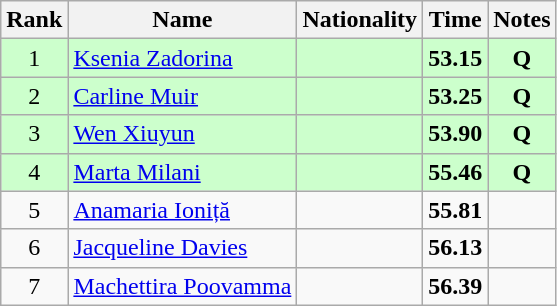<table class="wikitable sortable" style="text-align:center">
<tr>
<th>Rank</th>
<th>Name</th>
<th>Nationality</th>
<th>Time</th>
<th>Notes</th>
</tr>
<tr bgcolor=ccffcc>
<td>1</td>
<td align=left><a href='#'>Ksenia Zadorina</a></td>
<td align=left></td>
<td><strong>53.15</strong></td>
<td><strong>Q</strong></td>
</tr>
<tr bgcolor=ccffcc>
<td>2</td>
<td align=left><a href='#'>Carline Muir</a></td>
<td align=left></td>
<td><strong>53.25</strong></td>
<td><strong>Q</strong></td>
</tr>
<tr bgcolor=ccffcc>
<td>3</td>
<td align=left><a href='#'>Wen Xiuyun</a></td>
<td align=left></td>
<td><strong>53.90</strong></td>
<td><strong>Q</strong></td>
</tr>
<tr bgcolor=ccffcc>
<td>4</td>
<td align=left><a href='#'>Marta Milani</a></td>
<td align=left></td>
<td><strong>55.46</strong></td>
<td><strong>Q</strong></td>
</tr>
<tr>
<td>5</td>
<td align=left><a href='#'>Anamaria Ioniță</a></td>
<td align=left></td>
<td><strong>55.81</strong></td>
<td></td>
</tr>
<tr>
<td>6</td>
<td align=left><a href='#'>Jacqueline Davies</a></td>
<td align=left></td>
<td><strong>56.13</strong></td>
<td></td>
</tr>
<tr>
<td>7</td>
<td align=left><a href='#'>Machettira Poovamma</a></td>
<td align=left></td>
<td><strong>56.39</strong></td>
<td></td>
</tr>
</table>
